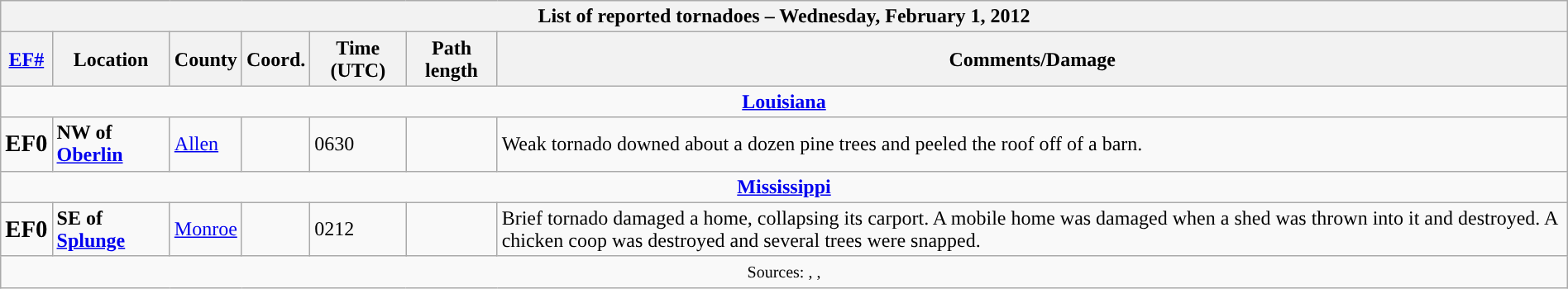<table class="wikitable collapsible" style="width:100%;">
<tr>
<th colspan="7">List of reported tornadoes – Wednesday, February 1, 2012</th>
</tr>
<tr>
<th><a href='#'>EF#</a></th>
<th>Location</th>
<th>County</th>
<th>Coord.</th>
<th>Time (UTC)</th>
<th>Path length</th>
<th>Comments/Damage</th>
</tr>
<tr>
<td colspan="7" style="text-align:center;"><strong><a href='#'>Louisiana</a></strong></td>
</tr>
<tr>
<td><big><strong>EF0</strong></big></td>
<td><strong>NW of <a href='#'>Oberlin</a></strong></td>
<td><a href='#'>Allen</a></td>
<td></td>
<td>0630</td>
<td></td>
<td>Weak tornado downed about a dozen pine trees and peeled the roof off of a barn.</td>
</tr>
<tr>
<td colspan="7" style="text-align:center;"><strong><a href='#'>Mississippi</a></strong></td>
</tr>
<tr>
<td><big><strong>EF0</strong></big></td>
<td><strong> SE of <a href='#'>Splunge</a></strong></td>
<td><a href='#'>Monroe</a></td>
<td></td>
<td>0212</td>
<td></td>
<td>Brief tornado damaged a home, collapsing its carport. A mobile home was damaged when a shed was thrown into it and destroyed. A chicken coop was destroyed and several trees were snapped.</td>
</tr>
<tr>
<td colspan="7" style="text-align:center;"><small>Sources: , , </small></td>
</tr>
</table>
